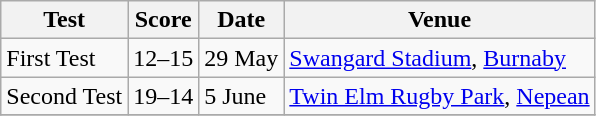<table class="wikitable">
<tr>
<th>Test</th>
<th>Score</th>
<th>Date</th>
<th>Venue</th>
</tr>
<tr>
<td>First Test</td>
<td align=center>12–15</td>
<td>29 May</td>
<td><a href='#'>Swangard Stadium</a>, <a href='#'>Burnaby</a></td>
</tr>
<tr>
<td>Second Test</td>
<td align=center>19–14</td>
<td>5 June</td>
<td><a href='#'>Twin Elm Rugby Park</a>, <a href='#'>Nepean</a></td>
</tr>
<tr>
</tr>
</table>
